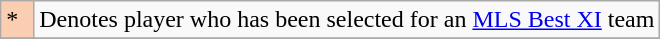<table class="wikitable">
<tr>
<td bgcolor="#FBCEB1" width="5%">*</td>
<td>Denotes player who has been selected for an <a href='#'>MLS Best XI</a> team</td>
</tr>
<tr>
</tr>
</table>
